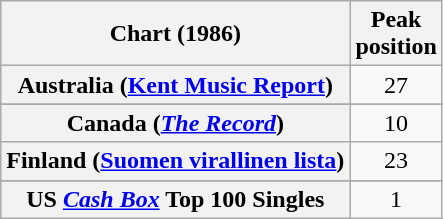<table class="wikitable sortable plainrowheaders" style="text-align:center">
<tr>
<th scope="col">Chart (1986)</th>
<th scope="col">Peak<br>position</th>
</tr>
<tr>
<th scope="row">Australia (<a href='#'>Kent Music Report</a>)</th>
<td>27</td>
</tr>
<tr>
</tr>
<tr>
</tr>
<tr>
<th scope="row">Canada (<em><a href='#'>The Record</a></em>)</th>
<td>10</td>
</tr>
<tr>
<th scope="row">Finland (<a href='#'>Suomen virallinen lista</a>)</th>
<td>23</td>
</tr>
<tr>
</tr>
<tr>
</tr>
<tr>
</tr>
<tr>
</tr>
<tr>
</tr>
<tr>
</tr>
<tr>
</tr>
<tr>
<th scope="row">US <em><a href='#'>Cash Box</a></em> Top 100 Singles</th>
<td>1</td>
</tr>
</table>
